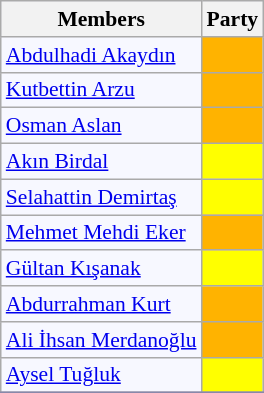<table class=wikitable style="border:1px solid #8888aa; background-color:#f7f8ff; padding:0px; font-size:90%;">
<tr>
<th>Members</th>
<th colspan="2">Party</th>
</tr>
<tr>
<td><a href='#'>Abdulhadi Akaydın</a></td>
<td style="background: #ffb300"></td>
</tr>
<tr>
<td><a href='#'>Kutbettin Arzu</a></td>
<td style="background: #ffb300"></td>
</tr>
<tr>
<td><a href='#'>Osman Aslan</a></td>
<td style="background: #ffb300"></td>
</tr>
<tr>
<td><a href='#'>Akın Birdal</a></td>
<td style="background: #ffff00"></td>
</tr>
<tr>
<td><a href='#'>Selahattin Demirtaş</a></td>
<td style="background: #ffff00"></td>
</tr>
<tr>
<td><a href='#'>Mehmet Mehdi Eker</a></td>
<td style="background: #ffb300"></td>
</tr>
<tr>
<td><a href='#'>Gültan Kışanak</a></td>
<td style="background: #ffff00"></td>
</tr>
<tr>
<td><a href='#'>Abdurrahman Kurt</a></td>
<td style="background: #ffb300"></td>
</tr>
<tr>
<td><a href='#'>Ali İhsan Merdanoğlu</a></td>
<td style="background: #ffb300"></td>
</tr>
<tr>
<td><a href='#'>Aysel Tuğluk</a></td>
<td style="background: #ffff00"></td>
</tr>
<tr>
</tr>
</table>
